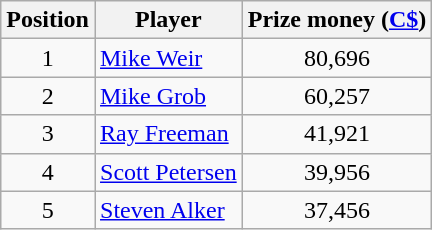<table class=wikitable>
<tr>
<th>Position</th>
<th>Player</th>
<th>Prize money (<a href='#'>C$</a>)</th>
</tr>
<tr>
<td align=center>1</td>
<td> <a href='#'>Mike Weir</a></td>
<td align=center>80,696</td>
</tr>
<tr>
<td align=center>2</td>
<td> <a href='#'>Mike Grob</a></td>
<td align=center>60,257</td>
</tr>
<tr>
<td align=center>3</td>
<td> <a href='#'>Ray Freeman</a></td>
<td align=center>41,921</td>
</tr>
<tr>
<td align=center>4</td>
<td> <a href='#'>Scott Petersen</a></td>
<td align=center>39,956</td>
</tr>
<tr>
<td align=center>5</td>
<td> <a href='#'>Steven Alker</a></td>
<td align=center>37,456</td>
</tr>
</table>
